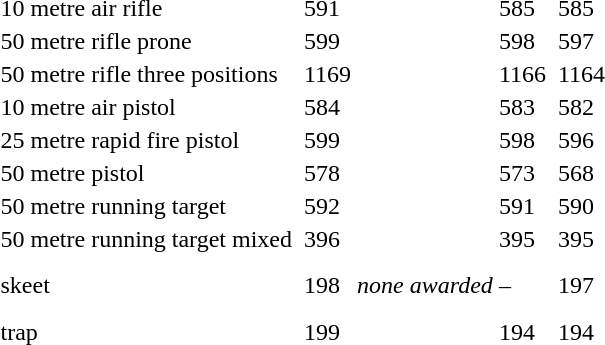<table>
<tr>
<td>10 metre air rifle</td>
<td></td>
<td>591</td>
<td></td>
<td>585</td>
<td></td>
<td>585</td>
</tr>
<tr>
<td>50 metre rifle prone</td>
<td></td>
<td>599</td>
<td></td>
<td>598</td>
<td></td>
<td>597</td>
</tr>
<tr>
<td>50 metre rifle three positions</td>
<td></td>
<td>1169</td>
<td></td>
<td>1166</td>
<td></td>
<td>1164</td>
</tr>
<tr>
<td>10 metre air pistol</td>
<td></td>
<td>584</td>
<td></td>
<td>583</td>
<td></td>
<td>582</td>
</tr>
<tr>
<td>25 metre rapid fire pistol</td>
<td></td>
<td>599</td>
<td></td>
<td>598</td>
<td></td>
<td>596</td>
</tr>
<tr>
<td>50 metre pistol</td>
<td></td>
<td>578</td>
<td></td>
<td>573</td>
<td></td>
<td>568</td>
</tr>
<tr>
<td>50 metre running target</td>
<td></td>
<td>592</td>
<td></td>
<td>591</td>
<td></td>
<td>590</td>
</tr>
<tr>
<td>50 metre running target mixed</td>
<td></td>
<td>396</td>
<td></td>
<td>395</td>
<td></td>
<td>395</td>
</tr>
<tr>
<td>skeet</td>
<td><br> </td>
<td>198</td>
<td><em>none awarded</em></td>
<td>–</td>
<td> <br> <br> </td>
<td>197</td>
</tr>
<tr>
<td>trap</td>
<td></td>
<td>199</td>
<td></td>
<td>194</td>
<td></td>
<td>194</td>
</tr>
<tr>
</tr>
</table>
